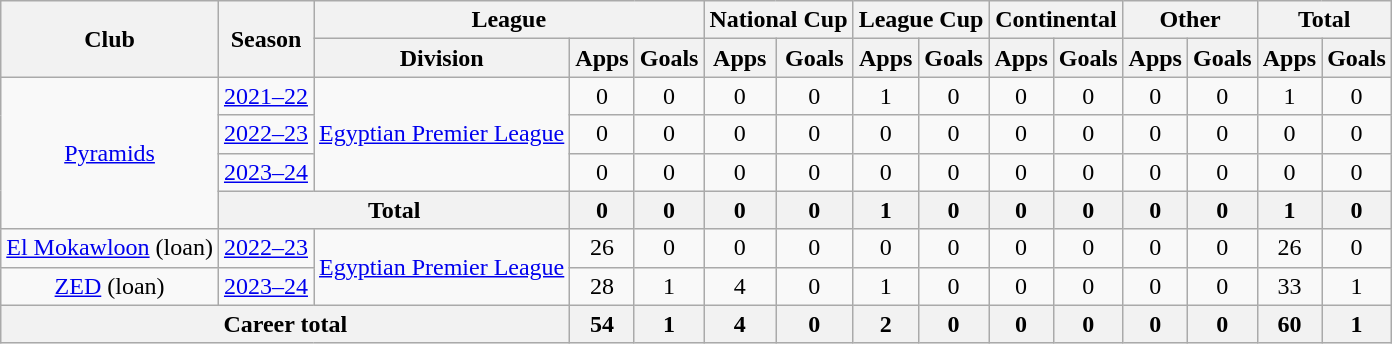<table class="wikitable" style="text-align: center;">
<tr>
<th rowspan=2>Club</th>
<th rowspan=2>Season</th>
<th colspan=3>League</th>
<th colspan=2>National Cup</th>
<th colspan=2>League Cup</th>
<th colspan=2>Continental</th>
<th colspan=2>Other</th>
<th colspan=2>Total</th>
</tr>
<tr>
<th>Division</th>
<th>Apps</th>
<th>Goals</th>
<th>Apps</th>
<th>Goals</th>
<th>Apps</th>
<th>Goals</th>
<th>Apps</th>
<th>Goals</th>
<th>Apps</th>
<th>Goals</th>
<th>Apps</th>
<th>Goals</th>
</tr>
<tr>
<td rowspan="4"><a href='#'>Pyramids</a></td>
<td><a href='#'>2021–22</a></td>
<td rowspan="3"><a href='#'>Egyptian Premier League</a></td>
<td>0</td>
<td>0</td>
<td>0</td>
<td>0</td>
<td>1</td>
<td>0</td>
<td>0</td>
<td>0</td>
<td>0</td>
<td>0</td>
<td>1</td>
<td>0</td>
</tr>
<tr>
<td><a href='#'>2022–23</a></td>
<td>0</td>
<td>0</td>
<td>0</td>
<td>0</td>
<td>0</td>
<td>0</td>
<td>0</td>
<td>0</td>
<td>0</td>
<td>0</td>
<td>0</td>
<td>0</td>
</tr>
<tr>
<td><a href='#'>2023–24</a></td>
<td>0</td>
<td>0</td>
<td>0</td>
<td>0</td>
<td>0</td>
<td>0</td>
<td>0</td>
<td>0</td>
<td>0</td>
<td>0</td>
<td>0</td>
<td>0</td>
</tr>
<tr>
<th colspan=2>Total</th>
<th>0</th>
<th>0</th>
<th>0</th>
<th>0</th>
<th>1</th>
<th>0</th>
<th>0</th>
<th>0</th>
<th>0</th>
<th>0</th>
<th>1</th>
<th>0</th>
</tr>
<tr>
<td><a href='#'>El Mokawloon</a> (loan)</td>
<td><a href='#'>2022–23</a></td>
<td rowspan="2"><a href='#'>Egyptian Premier League</a></td>
<td>26</td>
<td>0</td>
<td>0</td>
<td>0</td>
<td>0</td>
<td>0</td>
<td>0</td>
<td>0</td>
<td>0</td>
<td>0</td>
<td>26</td>
<td>0</td>
</tr>
<tr>
<td><a href='#'>ZED</a> (loan)</td>
<td><a href='#'>2023–24</a></td>
<td>28</td>
<td>1</td>
<td>4</td>
<td>0</td>
<td>1</td>
<td>0</td>
<td>0</td>
<td>0</td>
<td>0</td>
<td>0</td>
<td>33</td>
<td>1</td>
</tr>
<tr>
<th colspan=3>Career total</th>
<th>54</th>
<th>1</th>
<th>4</th>
<th>0</th>
<th>2</th>
<th>0</th>
<th>0</th>
<th>0</th>
<th>0</th>
<th>0</th>
<th>60</th>
<th>1</th>
</tr>
</table>
